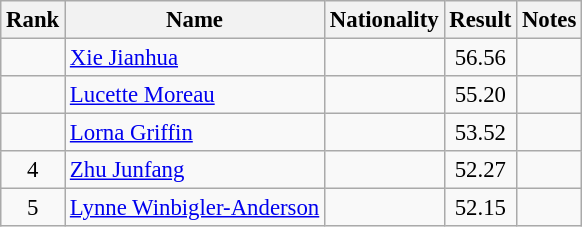<table class="wikitable sortable" style="text-align:center;font-size:95%">
<tr>
<th>Rank</th>
<th>Name</th>
<th>Nationality</th>
<th>Result</th>
<th>Notes</th>
</tr>
<tr>
<td></td>
<td align=left><a href='#'>Xie Jianhua</a></td>
<td align=left></td>
<td>56.56</td>
<td></td>
</tr>
<tr>
<td></td>
<td align=left><a href='#'>Lucette Moreau</a></td>
<td align=left></td>
<td>55.20</td>
<td></td>
</tr>
<tr>
<td></td>
<td align=left><a href='#'>Lorna Griffin</a></td>
<td align=left></td>
<td>53.52</td>
<td></td>
</tr>
<tr>
<td>4</td>
<td align=left><a href='#'>Zhu Junfang</a></td>
<td align=left></td>
<td>52.27</td>
<td></td>
</tr>
<tr>
<td>5</td>
<td align=left><a href='#'>Lynne Winbigler-Anderson</a></td>
<td align=left></td>
<td>52.15</td>
<td></td>
</tr>
</table>
